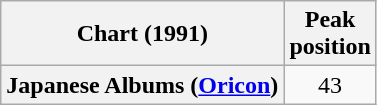<table class="wikitable plainrowheaders" style="text-align:center">
<tr>
<th scope="col">Chart (1991)</th>
<th scope="col">Peak<br> position</th>
</tr>
<tr>
<th scope="row">Japanese Albums (<a href='#'>Oricon</a>)</th>
<td>43</td>
</tr>
</table>
